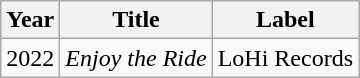<table class="wikitable">
<tr>
<th rowspan="1">Year</th>
<th rowspan="1">Title</th>
<th rowspan="1">Label</th>
</tr>
<tr>
<td align="center">2022</td>
<td align="left"><em>Enjoy the Ride</em></td>
<td align="left">LoHi Records</td>
</tr>
</table>
